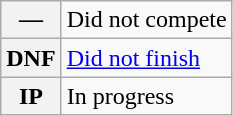<table class="wikitable">
<tr>
<th scope="row">—</th>
<td>Did not compete</td>
</tr>
<tr>
<th scope="row">DNF</th>
<td><a href='#'>Did not finish</a></td>
</tr>
<tr>
<th scope="row">IP</th>
<td>In progress</td>
</tr>
</table>
